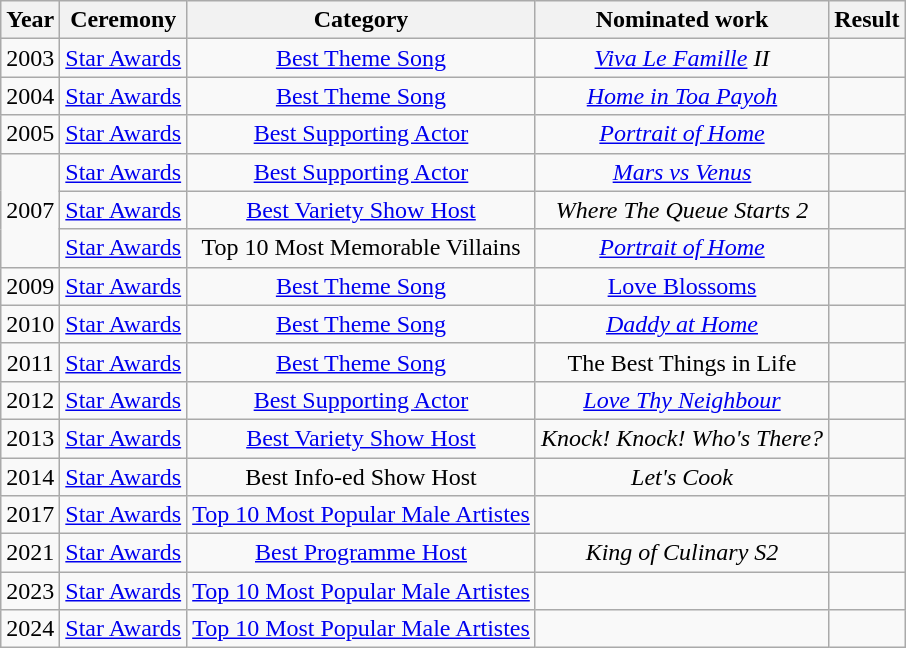<table class="wikitable sortable" style="text-align: center;">
<tr>
<th>Year</th>
<th>Ceremony</th>
<th>Category</th>
<th>Nominated work</th>
<th>Result</th>
</tr>
<tr>
<td>2003</td>
<td><a href='#'>Star Awards</a></td>
<td><a href='#'>Best Theme Song</a></td>
<td><em><a href='#'>Viva Le Famille</a> II</em></td>
<td></td>
</tr>
<tr>
<td>2004</td>
<td><a href='#'>Star Awards</a></td>
<td><a href='#'>Best Theme Song</a></td>
<td><em><a href='#'>Home in Toa Payoh</a></em></td>
<td></td>
</tr>
<tr>
<td>2005</td>
<td><a href='#'>Star Awards</a></td>
<td><a href='#'>Best Supporting Actor</a></td>
<td><em><a href='#'>Portrait of Home</a></em> </td>
<td></td>
</tr>
<tr>
<td rowspan="3">2007</td>
<td><a href='#'>Star Awards</a></td>
<td><a href='#'>Best Supporting Actor</a></td>
<td><em><a href='#'>Mars vs Venus</a></em> </td>
<td></td>
</tr>
<tr>
<td><a href='#'>Star Awards</a></td>
<td><a href='#'>Best Variety Show Host</a></td>
<td><em>Where The Queue Starts 2</em></td>
<td></td>
</tr>
<tr>
<td><a href='#'>Star Awards</a></td>
<td>Top 10 Most Memorable Villains</td>
<td><em><a href='#'>Portrait of Home</a></em> </td>
<td></td>
</tr>
<tr>
<td>2009</td>
<td><a href='#'>Star Awards</a></td>
<td><a href='#'>Best Theme Song</a></td>
<td><a href='#'>Love Blossoms</a></td>
<td></td>
</tr>
<tr>
<td>2010</td>
<td><a href='#'>Star Awards</a></td>
<td><a href='#'>Best Theme Song</a></td>
<td><em><a href='#'>Daddy at Home</a></em></td>
<td></td>
</tr>
<tr>
<td>2011</td>
<td><a href='#'>Star Awards</a></td>
<td><a href='#'>Best Theme Song</a></td>
<td>The Best Things in Life</td>
<td></td>
</tr>
<tr>
<td>2012</td>
<td><a href='#'>Star Awards</a></td>
<td><a href='#'>Best Supporting Actor</a></td>
<td><em><a href='#'>Love Thy Neighbour</a></em> </td>
<td></td>
</tr>
<tr>
<td>2013</td>
<td><a href='#'>Star Awards</a></td>
<td><a href='#'>Best Variety Show Host</a></td>
<td><em>Knock! Knock! Who's There?</em></td>
<td></td>
</tr>
<tr>
<td>2014</td>
<td><a href='#'>Star Awards</a></td>
<td>Best Info-ed Show Host</td>
<td><em>Let's Cook</em></td>
<td></td>
</tr>
<tr>
<td>2017</td>
<td><a href='#'>Star Awards</a></td>
<td><a href='#'>Top 10 Most Popular Male Artistes</a></td>
<td></td>
<td></td>
</tr>
<tr>
<td>2021</td>
<td><a href='#'>Star Awards</a></td>
<td><a href='#'>Best Programme Host</a></td>
<td><em>King of Culinary S2</em></td>
<td></td>
</tr>
<tr>
<td>2023</td>
<td><a href='#'>Star Awards</a></td>
<td><a href='#'>Top 10 Most Popular Male Artistes</a></td>
<td></td>
<td></td>
</tr>
<tr>
<td>2024</td>
<td><a href='#'>Star Awards</a></td>
<td><a href='#'>Top 10 Most Popular Male Artistes</a></td>
<td></td>
<td></td>
</tr>
</table>
